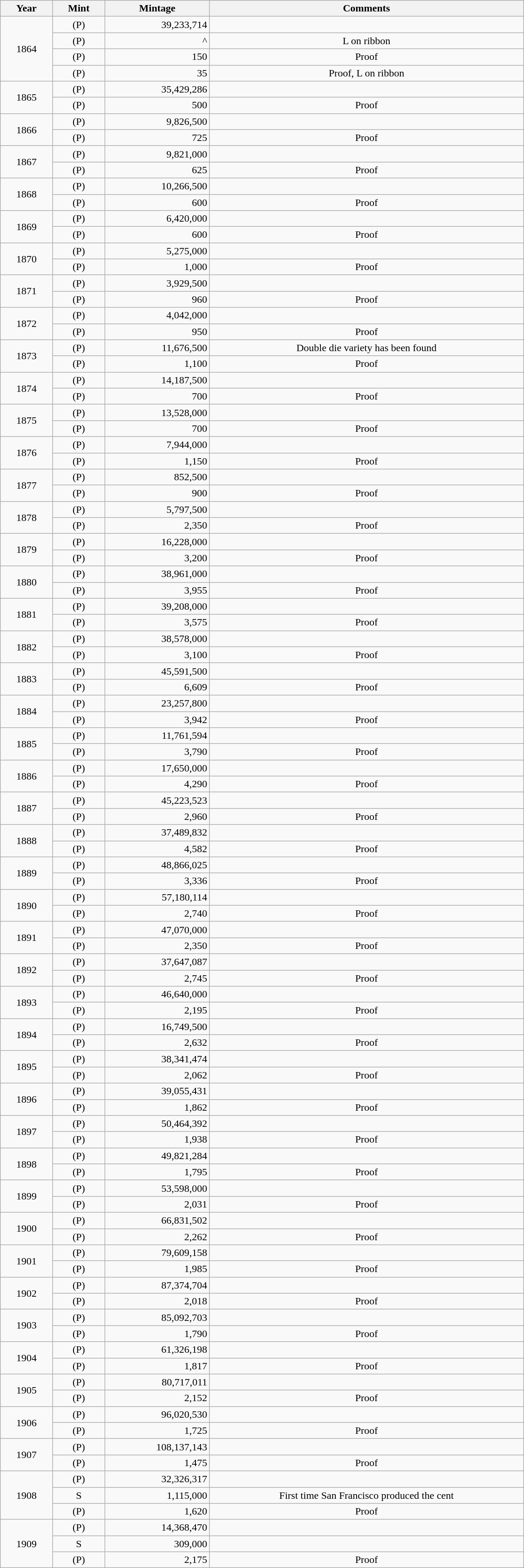<table class="wikitable sortable" style="min-width:65%; text-align:center;">
<tr>
<th width="10%">Year</th>
<th width="10%">Mint</th>
<th width="20%">Mintage</th>
<th width="60%">Comments</th>
</tr>
<tr>
<td rowspan="4">1864</td>
<td>(P)</td>
<td align="right">39,233,714</td>
<td></td>
</tr>
<tr>
<td>(P)</td>
<td align="right">^</td>
<td>L on ribbon</td>
</tr>
<tr>
<td>(P)</td>
<td align="right">150</td>
<td>Proof</td>
</tr>
<tr>
<td>(P)</td>
<td align="right">35</td>
<td>Proof, L on ribbon</td>
</tr>
<tr>
<td rowspan="2">1865</td>
<td>(P)</td>
<td align="right">35,429,286</td>
<td></td>
</tr>
<tr>
<td>(P)</td>
<td align="right">500</td>
<td>Proof</td>
</tr>
<tr>
<td rowspan="2">1866</td>
<td>(P)</td>
<td align="right">9,826,500</td>
<td></td>
</tr>
<tr>
<td>(P)</td>
<td align="right">725</td>
<td>Proof</td>
</tr>
<tr>
<td rowspan="2">1867</td>
<td>(P)</td>
<td align="right">9,821,000</td>
<td></td>
</tr>
<tr>
<td>(P)</td>
<td align="right">625</td>
<td>Proof</td>
</tr>
<tr>
<td rowspan="2">1868</td>
<td>(P)</td>
<td align="right">10,266,500</td>
<td></td>
</tr>
<tr>
<td>(P)</td>
<td align="right">600</td>
<td>Proof</td>
</tr>
<tr>
<td rowspan="2">1869</td>
<td>(P)</td>
<td align="right">6,420,000</td>
<td></td>
</tr>
<tr>
<td>(P)</td>
<td align="right">600</td>
<td>Proof</td>
</tr>
<tr>
<td rowspan="2">1870</td>
<td>(P)</td>
<td align="right">5,275,000</td>
<td></td>
</tr>
<tr>
<td>(P)</td>
<td align="right">1,000</td>
<td>Proof</td>
</tr>
<tr>
<td rowspan="2">1871</td>
<td>(P)</td>
<td align="right">3,929,500</td>
<td></td>
</tr>
<tr>
<td>(P)</td>
<td align="right">960</td>
<td>Proof</td>
</tr>
<tr>
<td rowspan="2">1872</td>
<td>(P)</td>
<td align="right">4,042,000</td>
<td></td>
</tr>
<tr>
<td>(P)</td>
<td align="right">950</td>
<td>Proof</td>
</tr>
<tr>
<td rowspan="2">1873</td>
<td>(P)</td>
<td align="right">11,676,500</td>
<td>Double die variety has been found</td>
</tr>
<tr>
<td>(P)</td>
<td align="right">1,100</td>
<td>Proof</td>
</tr>
<tr>
<td rowspan="2">1874</td>
<td>(P)</td>
<td align="right">14,187,500</td>
<td></td>
</tr>
<tr>
<td>(P)</td>
<td align="right">700</td>
<td>Proof</td>
</tr>
<tr>
<td rowspan="2">1875</td>
<td>(P)</td>
<td align="right">13,528,000</td>
<td></td>
</tr>
<tr>
<td>(P)</td>
<td align="right">700</td>
<td>Proof</td>
</tr>
<tr>
<td rowspan="2">1876</td>
<td>(P)</td>
<td align="right">7,944,000</td>
<td></td>
</tr>
<tr>
<td>(P)</td>
<td align="right">1,150</td>
<td>Proof</td>
</tr>
<tr>
<td rowspan="2">1877</td>
<td>(P)</td>
<td align="right">852,500</td>
<td></td>
</tr>
<tr>
<td>(P)</td>
<td align="right">900</td>
<td>Proof</td>
</tr>
<tr>
<td rowspan="2">1878</td>
<td>(P)</td>
<td align="right">5,797,500</td>
<td></td>
</tr>
<tr>
<td>(P)</td>
<td align="right">2,350</td>
<td>Proof</td>
</tr>
<tr>
<td rowspan="2">1879</td>
<td>(P)</td>
<td align="right">16,228,000</td>
<td></td>
</tr>
<tr>
<td>(P)</td>
<td align="right">3,200</td>
<td>Proof</td>
</tr>
<tr>
<td rowspan="2">1880</td>
<td>(P)</td>
<td align="right">38,961,000</td>
<td></td>
</tr>
<tr>
<td>(P)</td>
<td align="right">3,955</td>
<td>Proof</td>
</tr>
<tr>
<td rowspan="2">1881</td>
<td>(P)</td>
<td align="right">39,208,000</td>
<td></td>
</tr>
<tr>
<td>(P)</td>
<td align="right">3,575</td>
<td>Proof</td>
</tr>
<tr>
<td rowspan="2">1882</td>
<td>(P)</td>
<td align="right">38,578,000</td>
<td></td>
</tr>
<tr>
<td>(P)</td>
<td align="right">3,100</td>
<td>Proof</td>
</tr>
<tr>
<td rowspan="2">1883</td>
<td>(P)</td>
<td align="right">45,591,500</td>
<td></td>
</tr>
<tr>
<td>(P)</td>
<td align="right">6,609</td>
<td>Proof</td>
</tr>
<tr>
<td rowspan="2">1884</td>
<td>(P)</td>
<td align="right">23,257,800</td>
<td></td>
</tr>
<tr>
<td>(P)</td>
<td align="right">3,942</td>
<td>Proof</td>
</tr>
<tr>
<td rowspan="2">1885</td>
<td>(P)</td>
<td align="right">11,761,594</td>
<td></td>
</tr>
<tr>
<td>(P)</td>
<td align="right">3,790</td>
<td>Proof</td>
</tr>
<tr>
<td rowspan="2">1886</td>
<td>(P)</td>
<td align="right">17,650,000</td>
<td></td>
</tr>
<tr>
<td>(P)</td>
<td align="right">4,290</td>
<td>Proof</td>
</tr>
<tr>
<td rowspan="2">1887</td>
<td>(P)</td>
<td align="right">45,223,523</td>
<td></td>
</tr>
<tr>
<td>(P)</td>
<td align="right">2,960</td>
<td>Proof</td>
</tr>
<tr>
<td rowspan="2">1888</td>
<td>(P)</td>
<td align="right">37,489,832</td>
<td></td>
</tr>
<tr>
<td>(P)</td>
<td align="right">4,582</td>
<td>Proof</td>
</tr>
<tr>
<td rowspan="2">1889</td>
<td>(P)</td>
<td align="right">48,866,025</td>
<td></td>
</tr>
<tr>
<td>(P)</td>
<td align="right">3,336</td>
<td>Proof</td>
</tr>
<tr>
<td rowspan="2">1890</td>
<td>(P)</td>
<td align="right">57,180,114</td>
<td></td>
</tr>
<tr>
<td>(P)</td>
<td align="right">2,740</td>
<td>Proof</td>
</tr>
<tr>
<td rowspan="2">1891</td>
<td>(P)</td>
<td align="right">47,070,000</td>
<td></td>
</tr>
<tr>
<td>(P)</td>
<td align="right">2,350</td>
<td>Proof</td>
</tr>
<tr>
<td rowspan="2">1892</td>
<td>(P)</td>
<td align="right">37,647,087</td>
<td></td>
</tr>
<tr>
<td>(P)</td>
<td align="right">2,745</td>
<td>Proof</td>
</tr>
<tr>
<td rowspan="2">1893</td>
<td>(P)</td>
<td align="right">46,640,000</td>
<td></td>
</tr>
<tr>
<td>(P)</td>
<td align="right">2,195</td>
<td>Proof</td>
</tr>
<tr>
<td rowspan="2">1894</td>
<td>(P)</td>
<td align="right">16,749,500</td>
<td></td>
</tr>
<tr>
<td>(P)</td>
<td align="right">2,632</td>
<td>Proof</td>
</tr>
<tr>
<td rowspan="2">1895</td>
<td>(P)</td>
<td align="right">38,341,474</td>
<td></td>
</tr>
<tr>
<td>(P)</td>
<td align="right">2,062</td>
<td>Proof</td>
</tr>
<tr>
<td rowspan="2">1896</td>
<td>(P)</td>
<td align="right">39,055,431</td>
<td></td>
</tr>
<tr>
<td>(P)</td>
<td align="right">1,862</td>
<td>Proof</td>
</tr>
<tr>
<td rowspan="2">1897</td>
<td>(P)</td>
<td align="right">50,464,392</td>
<td></td>
</tr>
<tr>
<td>(P)</td>
<td align="right">1,938</td>
<td>Proof</td>
</tr>
<tr>
<td rowspan="2">1898</td>
<td>(P)</td>
<td align="right">49,821,284</td>
<td></td>
</tr>
<tr>
<td>(P)</td>
<td align="right">1,795</td>
<td>Proof</td>
</tr>
<tr>
<td rowspan="2">1899</td>
<td>(P)</td>
<td align="right">53,598,000</td>
<td></td>
</tr>
<tr>
<td>(P)</td>
<td align="right">2,031</td>
<td>Proof</td>
</tr>
<tr>
<td rowspan="2">1900</td>
<td>(P)</td>
<td align="right">66,831,502</td>
<td></td>
</tr>
<tr>
<td>(P)</td>
<td align="right">2,262</td>
<td>Proof</td>
</tr>
<tr>
<td rowspan="2">1901</td>
<td>(P)</td>
<td align="right">79,609,158</td>
<td></td>
</tr>
<tr>
<td>(P)</td>
<td align="right">1,985</td>
<td>Proof</td>
</tr>
<tr>
<td rowspan="2">1902</td>
<td>(P)</td>
<td align="right">87,374,704</td>
<td></td>
</tr>
<tr>
<td>(P)</td>
<td align="right">2,018</td>
<td>Proof</td>
</tr>
<tr>
<td rowspan="2">1903</td>
<td>(P)</td>
<td align="right">85,092,703</td>
<td></td>
</tr>
<tr>
<td>(P)</td>
<td align="right">1,790</td>
<td>Proof</td>
</tr>
<tr>
<td rowspan="2">1904</td>
<td>(P)</td>
<td align="right">61,326,198</td>
<td></td>
</tr>
<tr>
<td>(P)</td>
<td align="right">1,817</td>
<td>Proof</td>
</tr>
<tr>
<td rowspan="2">1905</td>
<td>(P)</td>
<td align="right">80,717,011</td>
<td></td>
</tr>
<tr>
<td>(P)</td>
<td align="right">2,152</td>
<td>Proof</td>
</tr>
<tr>
<td rowspan="2">1906</td>
<td>(P)</td>
<td align="right">96,020,530</td>
<td></td>
</tr>
<tr>
<td>(P)</td>
<td align="right">1,725</td>
<td>Proof</td>
</tr>
<tr>
<td rowspan="2">1907</td>
<td>(P)</td>
<td align="right">108,137,143</td>
<td></td>
</tr>
<tr>
<td>(P)</td>
<td align="right">1,475</td>
<td>Proof</td>
</tr>
<tr>
<td rowspan="3">1908</td>
<td>(P)</td>
<td align="right">32,326,317</td>
<td></td>
</tr>
<tr>
<td>S</td>
<td align="right">1,115,000</td>
<td>First time San Francisco produced the cent</td>
</tr>
<tr>
<td>(P)</td>
<td align="right">1,620</td>
<td>Proof</td>
</tr>
<tr>
<td rowspan="3">1909</td>
<td>(P)</td>
<td align="right">14,368,470</td>
<td></td>
</tr>
<tr>
<td>S</td>
<td align="right">309,000</td>
<td></td>
</tr>
<tr>
<td>(P)</td>
<td align="right">2,175</td>
<td>Proof</td>
</tr>
</table>
